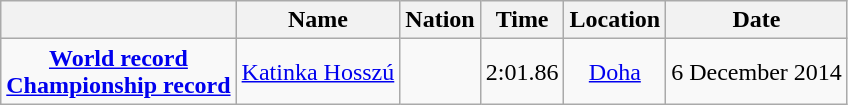<table class=wikitable style=text-align:center>
<tr>
<th></th>
<th>Name</th>
<th>Nation</th>
<th>Time</th>
<th>Location</th>
<th>Date</th>
</tr>
<tr>
<td><strong><a href='#'>World record</a><br><a href='#'>Championship record</a></strong></td>
<td align=left><a href='#'>Katinka Hosszú</a></td>
<td align=left></td>
<td align=left>2:01.86</td>
<td><a href='#'>Doha</a></td>
<td>6 December 2014</td>
</tr>
</table>
